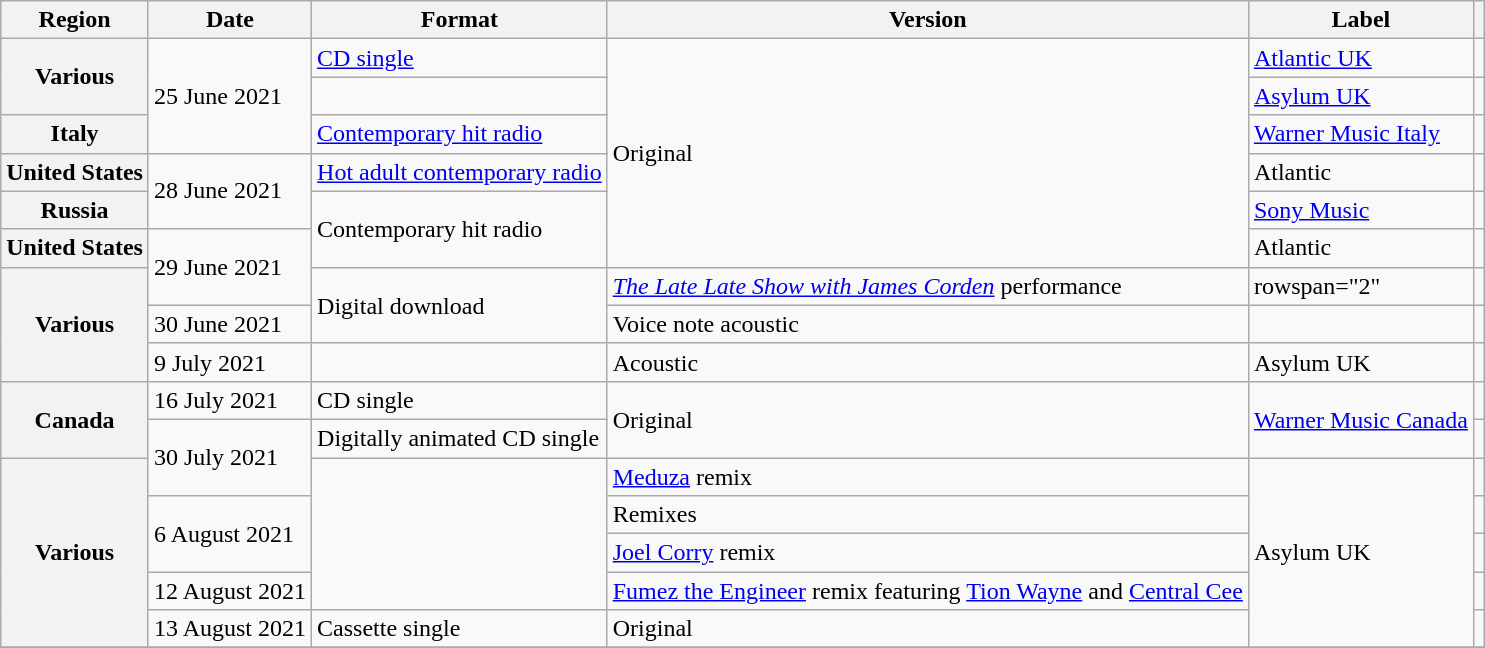<table class="wikitable plainrowheaders">
<tr>
<th scope="col">Region</th>
<th scope="col">Date</th>
<th scope="col">Format</th>
<th scope="col">Version</th>
<th scope="col">Label</th>
<th scope="col"></th>
</tr>
<tr>
<th scope="row" rowspan="2">Various</th>
<td rowspan="3">25 June 2021</td>
<td><a href='#'>CD single</a></td>
<td rowspan="6">Original</td>
<td><a href='#'>Atlantic UK</a></td>
<td align="center"></td>
</tr>
<tr>
<td></td>
<td><a href='#'>Asylum UK</a></td>
<td align="center"></td>
</tr>
<tr>
<th scope="row">Italy</th>
<td><a href='#'>Contemporary hit radio</a></td>
<td><a href='#'>Warner Music Italy</a></td>
<td align="center"></td>
</tr>
<tr>
<th scope="row">United States</th>
<td rowspan="2">28 June 2021</td>
<td><a href='#'>Hot adult contemporary radio</a></td>
<td>Atlantic</td>
<td align="center"></td>
</tr>
<tr>
<th scope="row">Russia</th>
<td rowspan="2">Contemporary hit radio</td>
<td><a href='#'>Sony Music</a></td>
<td align="center"></td>
</tr>
<tr>
<th scope="row">United States</th>
<td rowspan="2">29 June 2021</td>
<td>Atlantic</td>
<td align="center"></td>
</tr>
<tr>
<th scope="row" rowspan="3">Various</th>
<td rowspan="2">Digital download</td>
<td><em><a href='#'>The Late Late Show with James Corden</a></em> performance</td>
<td>rowspan="2"</td>
<td align="center"></td>
</tr>
<tr>
<td>30 June 2021</td>
<td>Voice note acoustic</td>
<td align="center"></td>
</tr>
<tr>
<td>9 July 2021</td>
<td></td>
<td>Acoustic</td>
<td>Asylum UK</td>
<td align="center"></td>
</tr>
<tr>
<th scope="row" rowspan="2">Canada</th>
<td>16 July 2021</td>
<td>CD single</td>
<td rowspan="2">Original</td>
<td rowspan="2"><a href='#'>Warner Music Canada</a></td>
<td align="center"></td>
</tr>
<tr>
<td rowspan="2">30 July 2021</td>
<td>Digitally animated CD single</td>
<td align="center"></td>
</tr>
<tr>
<th scope="row" rowspan="5">Various</th>
<td rowspan="4"></td>
<td><a href='#'>Meduza</a> remix</td>
<td rowspan="5">Asylum UK</td>
<td align="center"></td>
</tr>
<tr>
<td rowspan="2">6 August 2021</td>
<td>Remixes</td>
<td align="center"></td>
</tr>
<tr>
<td><a href='#'>Joel Corry</a> remix</td>
<td align="center"></td>
</tr>
<tr>
<td>12 August 2021</td>
<td><a href='#'>Fumez the Engineer</a> remix featuring <a href='#'>Tion Wayne</a> and <a href='#'>Central Cee</a></td>
<td align="center"></td>
</tr>
<tr>
<td>13 August 2021</td>
<td>Cassette single</td>
<td>Original</td>
<td align="center"></td>
</tr>
<tr>
</tr>
</table>
